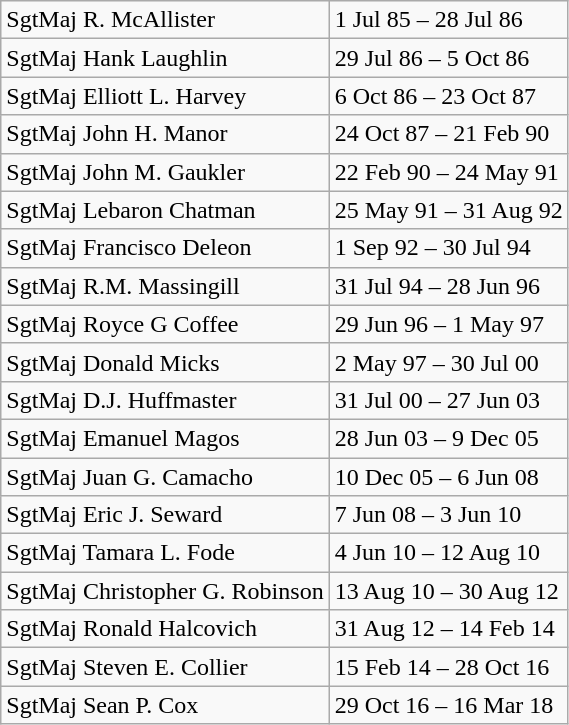<table class="wikitable">
<tr>
<td>SgtMaj R. McAllister</td>
<td>1 Jul 85 – 28 Jul 86</td>
</tr>
<tr>
<td>SgtMaj Hank Laughlin</td>
<td>29 Jul 86 – 5 Oct 86</td>
</tr>
<tr>
<td>SgtMaj Elliott L. Harvey</td>
<td>6 Oct 86 – 23 Oct 87</td>
</tr>
<tr>
<td>SgtMaj John H. Manor</td>
<td>24 Oct 87 – 21 Feb 90</td>
</tr>
<tr>
<td>SgtMaj John M. Gaukler</td>
<td>22 Feb 90 – 24 May 91</td>
</tr>
<tr>
<td>SgtMaj Lebaron Chatman</td>
<td>25 May 91 – 31 Aug 92</td>
</tr>
<tr>
<td>SgtMaj Francisco Deleon</td>
<td>1 Sep 92 – 30 Jul 94</td>
</tr>
<tr>
<td>SgtMaj R.M. Massingill</td>
<td>31 Jul 94 – 28 Jun 96</td>
</tr>
<tr>
<td>SgtMaj Royce G Coffee</td>
<td>29 Jun 96 – 1 May 97</td>
</tr>
<tr>
<td>SgtMaj Donald Micks</td>
<td>2 May 97 – 30 Jul 00</td>
</tr>
<tr>
<td>SgtMaj D.J. Huffmaster</td>
<td>31 Jul 00 – 27 Jun 03</td>
</tr>
<tr>
<td>SgtMaj Emanuel Magos</td>
<td>28 Jun 03 – 9 Dec 05</td>
</tr>
<tr>
<td>SgtMaj Juan G. Camacho</td>
<td>10 Dec 05 – 6 Jun 08</td>
</tr>
<tr>
<td>SgtMaj Eric J. Seward</td>
<td>7 Jun 08 – 3 Jun 10</td>
</tr>
<tr>
<td>SgtMaj Tamara L. Fode</td>
<td>4 Jun 10 – 12 Aug 10</td>
</tr>
<tr>
<td>SgtMaj Christopher G. Robinson</td>
<td>13 Aug 10 – 30 Aug 12</td>
</tr>
<tr>
<td>SgtMaj Ronald Halcovich</td>
<td>31 Aug 12 – 14 Feb 14</td>
</tr>
<tr>
<td>SgtMaj Steven E. Collier</td>
<td>15 Feb 14 – 28 Oct 16</td>
</tr>
<tr>
<td>SgtMaj Sean P. Cox</td>
<td>29 Oct 16 – 16 Mar 18</td>
</tr>
</table>
